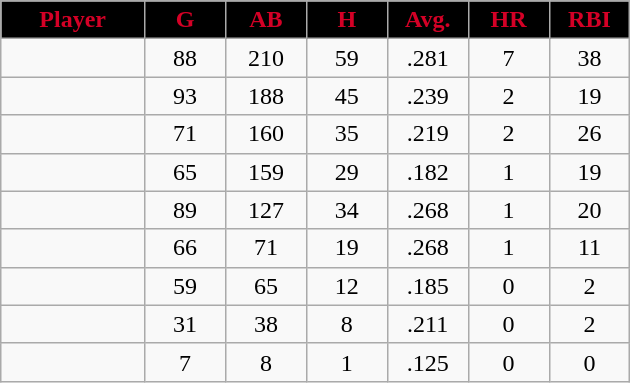<table class="wikitable sortable">
<tr>
<th style="background:black;color:#d40026;" width="16%">Player</th>
<th style="background:black;color:#d40026;" width="9%">G</th>
<th style="background:black;color:#d40026;" width="9%">AB</th>
<th style="background:black;color:#d40026;" width="9%">H</th>
<th style="background:black;color:#d40026;" width="9%">Avg.</th>
<th style="background:black;color:#d40026;" width="9%">HR</th>
<th style="background:black;color:#d40026;" width="9%">RBI</th>
</tr>
<tr align="center">
<td></td>
<td>88</td>
<td>210</td>
<td>59</td>
<td>.281</td>
<td>7</td>
<td>38</td>
</tr>
<tr align="center">
<td></td>
<td>93</td>
<td>188</td>
<td>45</td>
<td>.239</td>
<td>2</td>
<td>19</td>
</tr>
<tr align="center">
<td></td>
<td>71</td>
<td>160</td>
<td>35</td>
<td>.219</td>
<td>2</td>
<td>26</td>
</tr>
<tr align="center">
<td></td>
<td>65</td>
<td>159</td>
<td>29</td>
<td>.182</td>
<td>1</td>
<td>19</td>
</tr>
<tr align="center">
<td></td>
<td>89</td>
<td>127</td>
<td>34</td>
<td>.268</td>
<td>1</td>
<td>20</td>
</tr>
<tr align="center">
<td></td>
<td>66</td>
<td>71</td>
<td>19</td>
<td>.268</td>
<td>1</td>
<td>11</td>
</tr>
<tr align="center">
<td></td>
<td>59</td>
<td>65</td>
<td>12</td>
<td>.185</td>
<td>0</td>
<td>2</td>
</tr>
<tr align="center">
<td></td>
<td>31</td>
<td>38</td>
<td>8</td>
<td>.211</td>
<td>0</td>
<td>2</td>
</tr>
<tr align="center">
<td></td>
<td>7</td>
<td>8</td>
<td>1</td>
<td>.125</td>
<td>0</td>
<td>0</td>
</tr>
</table>
